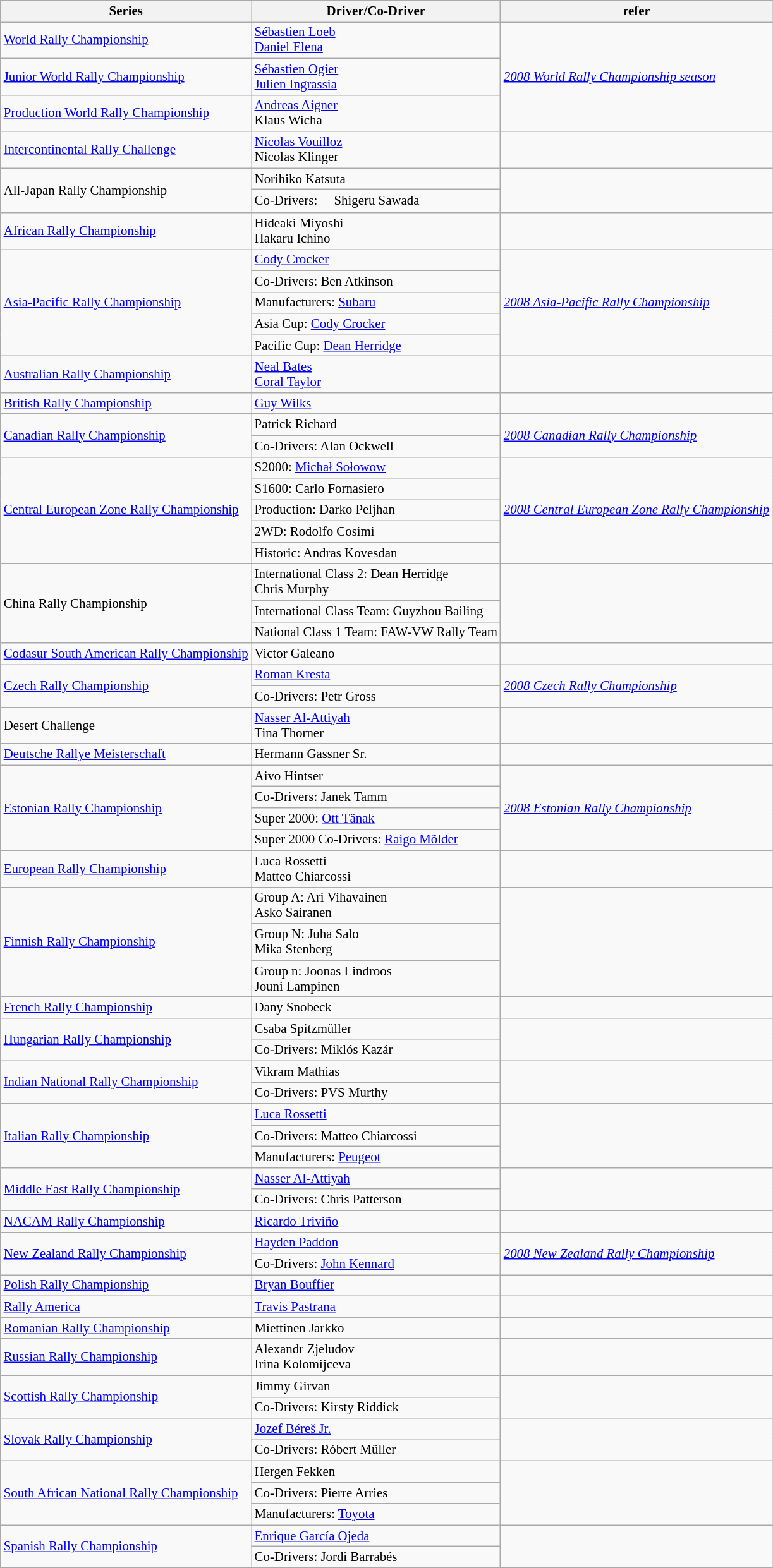<table class="wikitable" style="font-size: 87%;">
<tr>
<th>Series</th>
<th>Driver/Co-Driver</th>
<th>refer</th>
</tr>
<tr>
<td><a href='#'>World Rally Championship</a></td>
<td> <a href='#'>Sébastien Loeb</a><br> <a href='#'>Daniel Elena</a></td>
<td rowspan=3><em><a href='#'>2008 World Rally Championship season</a></em></td>
</tr>
<tr>
<td><a href='#'>Junior World Rally Championship</a></td>
<td> <a href='#'>Sébastien Ogier</a><br> <a href='#'>Julien Ingrassia</a></td>
</tr>
<tr>
<td><a href='#'>Production World Rally Championship</a></td>
<td> <a href='#'>Andreas Aigner</a><br> Klaus Wicha</td>
</tr>
<tr>
<td><a href='#'>Intercontinental Rally Challenge</a></td>
<td> <a href='#'>Nicolas Vouilloz</a><br> Nicolas Klinger</td>
<td></td>
</tr>
<tr>
<td rowspan=2>All-Japan Rally Championship</td>
<td> Norihiko Katsuta</td>
<td rowspan=2></td>
</tr>
<tr>
<td>Co-Drivers: 　Shigeru Sawada</td>
</tr>
<tr>
<td><a href='#'>African Rally Championship</a></td>
<td> Hideaki Miyoshi<br> Hakaru Ichino</td>
<td></td>
</tr>
<tr>
<td rowspan=5><a href='#'>Asia-Pacific Rally Championship</a></td>
<td> <a href='#'>Cody Crocker</a></td>
<td rowspan=5><em><a href='#'>2008 Asia-Pacific Rally Championship</a></em></td>
</tr>
<tr>
<td>Co-Drivers:  Ben Atkinson</td>
</tr>
<tr>
<td>Manufacturers:  <a href='#'>Subaru</a></td>
</tr>
<tr>
<td>Asia Cup:  <a href='#'>Cody Crocker</a></td>
</tr>
<tr>
<td>Pacific Cup:  <a href='#'>Dean Herridge</a></td>
</tr>
<tr>
<td><a href='#'>Australian Rally Championship</a></td>
<td> <a href='#'>Neal Bates</a><br> <a href='#'>Coral Taylor</a></td>
<td></td>
</tr>
<tr>
<td><a href='#'>British Rally Championship</a></td>
<td> <a href='#'>Guy Wilks</a></td>
<td></td>
</tr>
<tr>
<td rowspan=2><a href='#'>Canadian Rally Championship</a></td>
<td> Patrick Richard</td>
<td rowspan=2><em><a href='#'>2008 Canadian Rally Championship</a></em></td>
</tr>
<tr>
<td>Co-Drivers:  Alan Ockwell</td>
</tr>
<tr>
<td rowspan=5><a href='#'>Central European Zone Rally Championship</a></td>
<td>S2000:  <a href='#'>Michał Sołowow</a></td>
<td rowspan=5><em><a href='#'>2008 Central European Zone Rally Championship</a></em></td>
</tr>
<tr>
<td>S1600:  Carlo Fornasiero</td>
</tr>
<tr>
<td>Production:  Darko Peljhan</td>
</tr>
<tr>
<td>2WD:  Rodolfo Cosimi</td>
</tr>
<tr>
<td>Historic:  Andras Kovesdan</td>
</tr>
<tr>
<td rowspan=3>China Rally Championship</td>
<td>International Class 2:  Dean Herridge<br> Chris Murphy</td>
<td rowspan=3></td>
</tr>
<tr>
<td>International Class Team:  Guyzhou Bailing</td>
</tr>
<tr>
<td>National Class 1 Team:  FAW-VW Rally Team</td>
</tr>
<tr>
<td><a href='#'>Codasur South American Rally Championship</a></td>
<td> Victor Galeano</td>
<td></td>
</tr>
<tr>
<td rowspan=2><a href='#'>Czech Rally Championship</a></td>
<td> <a href='#'>Roman Kresta</a></td>
<td rowspan=2><em><a href='#'>2008 Czech Rally Championship</a></em></td>
</tr>
<tr>
<td>Co-Drivers:  Petr Gross</td>
</tr>
<tr>
<td>Desert Challenge</td>
<td> <a href='#'>Nasser Al-Attiyah</a><br> Tina Thorner</td>
<td></td>
</tr>
<tr>
<td><a href='#'>Deutsche Rallye Meisterschaft</a></td>
<td> Hermann Gassner Sr.</td>
<td></td>
</tr>
<tr>
<td rowspan=4><a href='#'>Estonian Rally Championship</a></td>
<td> Aivo Hintser</td>
<td rowspan=4><em><a href='#'>2008 Estonian Rally Championship</a></em></td>
</tr>
<tr>
<td>Co-Drivers:  Janek Tamm</td>
</tr>
<tr>
<td>Super 2000:  <a href='#'>Ott Tänak</a></td>
</tr>
<tr>
<td>Super 2000 Co-Drivers:  <a href='#'>Raigo Mõlder</a></td>
</tr>
<tr>
<td><a href='#'>European Rally Championship</a></td>
<td> Luca Rossetti<br> Matteo Chiarcossi</td>
<td></td>
</tr>
<tr>
<td rowspan=3><a href='#'>Finnish Rally Championship</a></td>
<td>Group A:  Ari Vihavainen<br> Asko Sairanen</td>
<td rowspan=3></td>
</tr>
<tr>
<td>Group N:  Juha Salo<br> Mika Stenberg</td>
</tr>
<tr>
<td>Group n:  Joonas Lindroos<br> Jouni Lampinen</td>
</tr>
<tr>
<td><a href='#'>French Rally Championship</a></td>
<td> Dany Snobeck</td>
<td></td>
</tr>
<tr>
<td rowspan=2><a href='#'>Hungarian Rally Championship</a></td>
<td> Csaba Spitzmüller</td>
<td rowspan=2></td>
</tr>
<tr>
<td>Co-Drivers:  Miklós Kazár</td>
</tr>
<tr>
<td rowspan=2><a href='#'>Indian National Rally Championship</a></td>
<td> Vikram Mathias</td>
<td rowspan=2></td>
</tr>
<tr>
<td>Co-Drivers:  PVS Murthy</td>
</tr>
<tr>
<td rowspan=3><a href='#'>Italian Rally Championship</a></td>
<td> <a href='#'>Luca Rossetti</a></td>
<td rowspan=3></td>
</tr>
<tr>
<td>Co-Drivers:  Matteo Chiarcossi</td>
</tr>
<tr>
<td>Manufacturers:  <a href='#'>Peugeot</a></td>
</tr>
<tr>
<td rowspan=2><a href='#'>Middle East Rally Championship</a></td>
<td> <a href='#'>Nasser Al-Attiyah</a></td>
<td rowspan=2></td>
</tr>
<tr>
<td>Co-Drivers:  Chris Patterson</td>
</tr>
<tr>
<td><a href='#'>NACAM Rally Championship</a></td>
<td> <a href='#'>Ricardo Triviño</a></td>
<td></td>
</tr>
<tr>
<td rowspan=2><a href='#'>New Zealand Rally Championship</a></td>
<td> <a href='#'>Hayden Paddon</a></td>
<td rowspan=2><em><a href='#'>2008 New Zealand Rally Championship</a></em></td>
</tr>
<tr>
<td>Co-Drivers:  <a href='#'>John Kennard</a></td>
</tr>
<tr>
<td><a href='#'>Polish Rally Championship</a></td>
<td> <a href='#'>Bryan Bouffier</a></td>
<td></td>
</tr>
<tr>
<td><a href='#'>Rally America</a></td>
<td> <a href='#'>Travis Pastrana</a></td>
<td></td>
</tr>
<tr>
<td><a href='#'>Romanian Rally Championship</a></td>
<td> Miettinen Jarkko</td>
<td></td>
</tr>
<tr>
<td><a href='#'>Russian Rally Championship</a></td>
<td> Alexandr Zjeludov<br> Irina Kolomijceva</td>
</tr>
<tr>
<td rowspan=2><a href='#'>Scottish Rally Championship</a></td>
<td> Jimmy Girvan</td>
<td rowspan=2></td>
</tr>
<tr>
<td>Co-Drivers:  Kirsty Riddick</td>
</tr>
<tr>
<td rowspan=2><a href='#'>Slovak Rally Championship</a></td>
<td> <a href='#'>Jozef Béreš Jr.</a></td>
<td rowspan=2></td>
</tr>
<tr>
<td>Co-Drivers:  Róbert Müller</td>
</tr>
<tr>
<td rowspan=3><a href='#'>South African National Rally Championship</a></td>
<td> Hergen Fekken</td>
<td rowspan=3></td>
</tr>
<tr>
<td>Co-Drivers:  Pierre Arries</td>
</tr>
<tr>
<td>Manufacturers:  <a href='#'>Toyota</a></td>
</tr>
<tr>
<td rowspan=2><a href='#'>Spanish Rally Championship</a></td>
<td> <a href='#'>Enrique García Ojeda</a></td>
<td rowspan=2></td>
</tr>
<tr>
<td>Co-Drivers:  Jordi Barrabés</td>
</tr>
<tr>
</tr>
</table>
